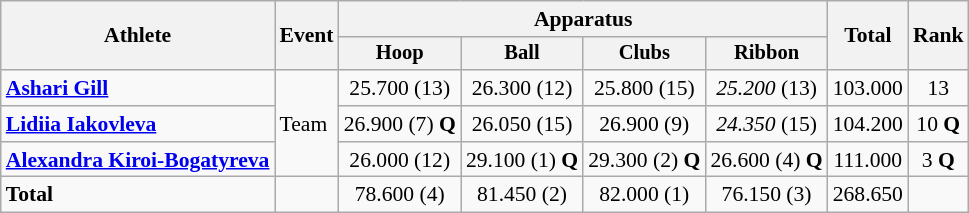<table class=wikitable style=font-size:90%;text-align:center>
<tr>
<th rowspan=2>Athlete</th>
<th rowspan=2>Event</th>
<th colspan=4>Apparatus</th>
<th rowspan=2>Total</th>
<th rowspan=2>Rank</th>
</tr>
<tr style=font-size:95%>
<th>Hoop</th>
<th>Ball</th>
<th>Clubs</th>
<th>Ribbon</th>
</tr>
<tr>
<td align=left><strong><a href='#'>Ashari Gill</a></strong></td>
<td align=left rowspan=3>Team</td>
<td>25.700 (13)</td>
<td>26.300 (12)</td>
<td>25.800 (15)</td>
<td><em>25.200</em> (13)</td>
<td>103.000</td>
<td>13</td>
</tr>
<tr>
<td align=left><strong><a href='#'>Lidiia Iakovleva</a></strong></td>
<td>26.900 (7) <strong>Q</strong></td>
<td>26.050 (15)</td>
<td>26.900 (9)</td>
<td><em>24.350</em> (15)</td>
<td>104.200</td>
<td>10 <strong>Q</strong></td>
</tr>
<tr>
<td align=left><strong><a href='#'>Alexandra Kiroi-Bogatyreva</a></strong></td>
<td>26.000 (12)</td>
<td>29.100 (1) <strong>Q</strong></td>
<td>29.300 (2) <strong>Q</strong></td>
<td>26.600 (4) <strong>Q</strong></td>
<td>111.000</td>
<td>3 <strong>Q</strong></td>
</tr>
<tr>
<td align=left><strong>Total</strong></td>
<td></td>
<td>78.600 (4)</td>
<td>81.450 (2)</td>
<td>82.000 (1)</td>
<td>76.150 (3)</td>
<td>268.650</td>
<td></td>
</tr>
</table>
